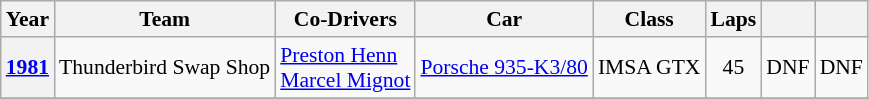<table class="wikitable" style="text-align:center; font-size:90%">
<tr>
<th>Year</th>
<th>Team</th>
<th>Co-Drivers</th>
<th>Car</th>
<th>Class</th>
<th>Laps</th>
<th></th>
<th></th>
</tr>
<tr>
<th><a href='#'>1981</a></th>
<td align="left"> Thunderbird Swap Shop</td>
<td align="left"> <a href='#'>Preston Henn</a><br> <a href='#'>Marcel Mignot</a></td>
<td align="left"><a href='#'>Porsche 935-K3/80</a></td>
<td>IMSA GTX</td>
<td>45</td>
<td>DNF</td>
<td>DNF</td>
</tr>
<tr>
</tr>
</table>
